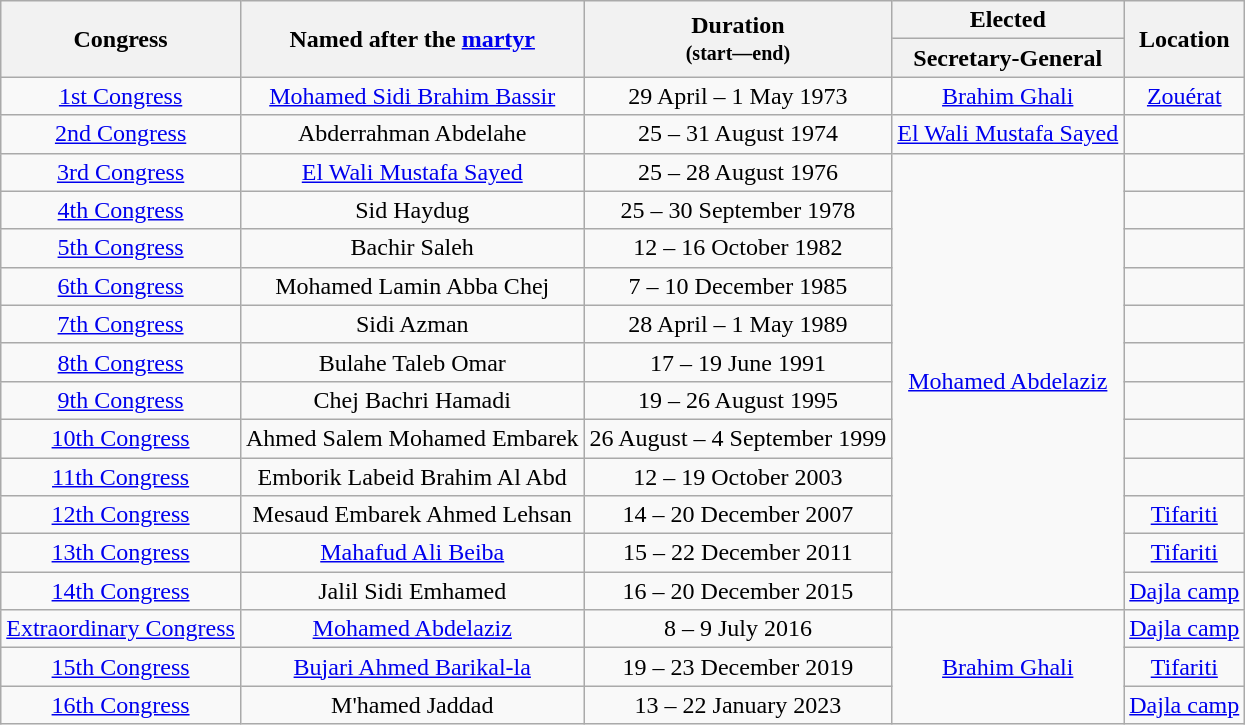<table class="wikitable" style="text-align:center">
<tr>
<th rowspan="2">Congress</th>
<th rowspan="2">Named after the <a href='#'>martyr</a></th>
<th rowspan="2">Duration<br><small>(start—end)</small></th>
<th>Elected</th>
<th rowspan="2">Location</th>
</tr>
<tr>
<th>Secretary-General</th>
</tr>
<tr>
<td><a href='#'>1st Congress</a></td>
<td><a href='#'>Mohamed Sidi Brahim Bassir</a></td>
<td>29 April – 1 May 1973</td>
<td><a href='#'>Brahim Ghali</a></td>
<td> <a href='#'>Zouérat</a></td>
</tr>
<tr>
<td><a href='#'>2nd Congress</a></td>
<td>Abderrahman Abdelahe</td>
<td>25 – 31 August 1974</td>
<td><a href='#'>El Wali Mustafa Sayed</a></td>
<td></td>
</tr>
<tr>
<td><a href='#'>3rd Congress</a></td>
<td><a href='#'>El Wali Mustafa Sayed</a></td>
<td>25 – 28 August 1976</td>
<td rowspan="12"><a href='#'>Mohamed Abdelaziz</a></td>
<td></td>
</tr>
<tr>
<td><a href='#'>4th Congress</a></td>
<td>Sid Haydug</td>
<td>25 – 30 September 1978</td>
<td></td>
</tr>
<tr>
<td><a href='#'>5th Congress</a></td>
<td>Bachir Saleh</td>
<td>12 – 16 October 1982</td>
<td></td>
</tr>
<tr>
<td><a href='#'>6th Congress</a></td>
<td>Mohamed Lamin Abba Chej</td>
<td>7 – 10 December 1985</td>
<td></td>
</tr>
<tr>
<td><a href='#'>7th Congress</a></td>
<td>Sidi Azman</td>
<td>28 April – 1 May 1989</td>
<td></td>
</tr>
<tr>
<td><a href='#'>8th Congress</a></td>
<td>Bulahe Taleb Omar</td>
<td>17 – 19 June 1991</td>
<td></td>
</tr>
<tr>
<td><a href='#'>9th Congress</a></td>
<td>Chej Bachri Hamadi</td>
<td>19 – 26 August 1995</td>
<td></td>
</tr>
<tr>
<td><a href='#'>10th Congress</a></td>
<td>Ahmed Salem Mohamed Embarek</td>
<td>26 August – 4 September 1999</td>
<td></td>
</tr>
<tr>
<td><a href='#'>11th Congress</a></td>
<td>Emborik Labeid Brahim Al Abd</td>
<td>12 – 19 October 2003</td>
<td></td>
</tr>
<tr>
<td><a href='#'>12th Congress</a></td>
<td>Mesaud Embarek Ahmed Lehsan</td>
<td>14 – 20 December 2007</td>
<td> <a href='#'>Tifariti</a></td>
</tr>
<tr>
<td><a href='#'>13th Congress</a></td>
<td><a href='#'>Mahafud Ali Beiba</a></td>
<td>15 – 22 December 2011</td>
<td> <a href='#'>Tifariti</a></td>
</tr>
<tr>
<td><a href='#'>14th Congress</a></td>
<td>Jalil Sidi Emhamed</td>
<td>16 – 20 December 2015</td>
<td> <a href='#'>Dajla camp</a></td>
</tr>
<tr>
<td><a href='#'>Extraordinary Congress</a></td>
<td><a href='#'>Mohamed Abdelaziz</a></td>
<td>8 – 9 July 2016</td>
<td rowspan="3"><a href='#'>Brahim Ghali</a></td>
<td> <a href='#'>Dajla camp</a></td>
</tr>
<tr>
<td><a href='#'>15th Congress</a></td>
<td><a href='#'>Bujari Ahmed Barikal-la</a></td>
<td>19 – 23 December 2019</td>
<td> <a href='#'>Tifariti</a></td>
</tr>
<tr>
<td><a href='#'>16th Congress</a></td>
<td>M'hamed Jaddad</td>
<td>13 – 22 January 2023</td>
<td> <a href='#'>Dajla camp</a></td>
</tr>
</table>
